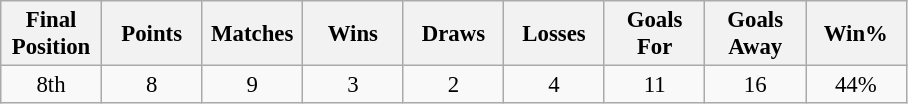<table class="wikitable" style="font-size: 95%; text-align: center;">
<tr>
<th width=60>Final Position</th>
<th width=60>Points</th>
<th width=60>Matches</th>
<th width=60>Wins</th>
<th width=60>Draws</th>
<th width=60>Losses</th>
<th width=60>Goals For</th>
<th width=60>Goals Away</th>
<th width=60>Win%</th>
</tr>
<tr>
<td>8th</td>
<td>8</td>
<td>9</td>
<td>3</td>
<td>2</td>
<td>4</td>
<td>11</td>
<td>16</td>
<td>44%</td>
</tr>
</table>
